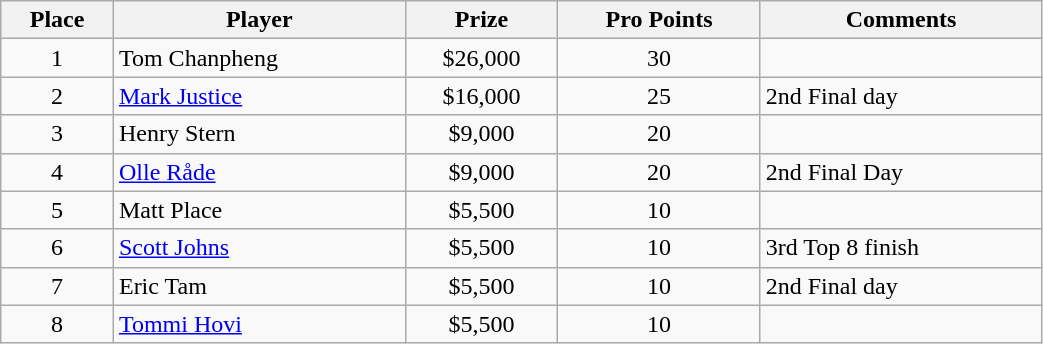<table class="wikitable" width=55%>
<tr>
<th>Place</th>
<th>Player</th>
<th>Prize</th>
<th>Pro Points</th>
<th>Comments</th>
</tr>
<tr>
<td align=center>1</td>
<td> Tom Chanpheng</td>
<td align=center>$26,000</td>
<td align=center>30</td>
<td></td>
</tr>
<tr>
<td align=center>2</td>
<td> <a href='#'>Mark Justice</a></td>
<td align=center>$16,000</td>
<td align=center>25</td>
<td>2nd Final day</td>
</tr>
<tr>
<td align=center>3</td>
<td> Henry Stern</td>
<td align=center>$9,000</td>
<td align=center>20</td>
<td></td>
</tr>
<tr>
<td align=center>4</td>
<td> <a href='#'>Olle Råde</a></td>
<td align=center>$9,000</td>
<td align=center>20</td>
<td>2nd Final Day</td>
</tr>
<tr>
<td align=center>5</td>
<td> Matt Place</td>
<td align=center>$5,500</td>
<td align=center>10</td>
<td></td>
</tr>
<tr>
<td align=center>6</td>
<td> <a href='#'>Scott Johns</a></td>
<td align=center>$5,500</td>
<td align=center>10</td>
<td>3rd Top 8 finish</td>
</tr>
<tr>
<td align=center>7</td>
<td> Eric Tam</td>
<td align=center>$5,500</td>
<td align=center>10</td>
<td>2nd Final day</td>
</tr>
<tr>
<td align=center>8</td>
<td> <a href='#'>Tommi Hovi</a></td>
<td align=center>$5,500</td>
<td align=center>10</td>
<td></td>
</tr>
</table>
